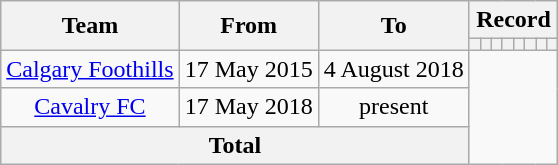<table class="wikitable" style="text-align:center">
<tr>
<th rowspan="2">Team</th>
<th rowspan="2">From</th>
<th rowspan="2">To</th>
<th colspan="8">Record</th>
</tr>
<tr>
<th></th>
<th></th>
<th></th>
<th></th>
<th></th>
<th></th>
<th></th>
<th></th>
</tr>
<tr>
<td><a href='#'>Calgary Foothills</a></td>
<td>17 May 2015</td>
<td>4 August 2018<br></td>
</tr>
<tr>
<td><a href='#'>Cavalry FC</a></td>
<td>17 May 2018</td>
<td>present<br></td>
</tr>
<tr>
<th colspan="3">Total<br></th>
</tr>
</table>
